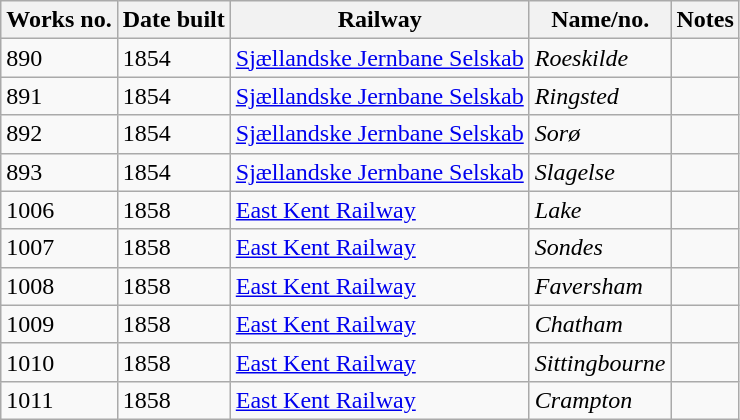<table class="wikitable">
<tr>
<th>Works no.</th>
<th>Date built</th>
<th>Railway</th>
<th>Name/no.</th>
<th>Notes</th>
</tr>
<tr>
<td>890</td>
<td>1854</td>
<td><a href='#'>Sjællandske Jernbane Selskab</a></td>
<td><em>Roeskilde</em></td>
<td></td>
</tr>
<tr>
<td>891</td>
<td>1854</td>
<td><a href='#'>Sjællandske Jernbane Selskab</a></td>
<td><em>Ringsted</em></td>
<td></td>
</tr>
<tr>
<td>892</td>
<td>1854</td>
<td><a href='#'>Sjællandske Jernbane Selskab</a></td>
<td><em>Sorø</em></td>
<td></td>
</tr>
<tr>
<td>893</td>
<td>1854</td>
<td><a href='#'>Sjællandske Jernbane Selskab</a></td>
<td><em>Slagelse</em></td>
<td></td>
</tr>
<tr>
<td>1006</td>
<td>1858</td>
<td><a href='#'>East Kent Railway</a></td>
<td><em>Lake</em></td>
<td></td>
</tr>
<tr>
<td>1007</td>
<td>1858</td>
<td><a href='#'>East Kent Railway</a></td>
<td><em>Sondes</em></td>
<td></td>
</tr>
<tr>
<td>1008</td>
<td>1858</td>
<td><a href='#'>East Kent Railway</a></td>
<td><em>Faversham</em></td>
<td></td>
</tr>
<tr>
<td>1009</td>
<td>1858</td>
<td><a href='#'>East Kent Railway</a></td>
<td><em>Chatham</em></td>
<td></td>
</tr>
<tr>
<td>1010</td>
<td>1858</td>
<td><a href='#'>East Kent Railway</a></td>
<td><em>Sittingbourne</em></td>
<td></td>
</tr>
<tr>
<td>1011</td>
<td>1858</td>
<td><a href='#'>East Kent Railway</a></td>
<td><em>Crampton</em></td>
<td></td>
</tr>
</table>
